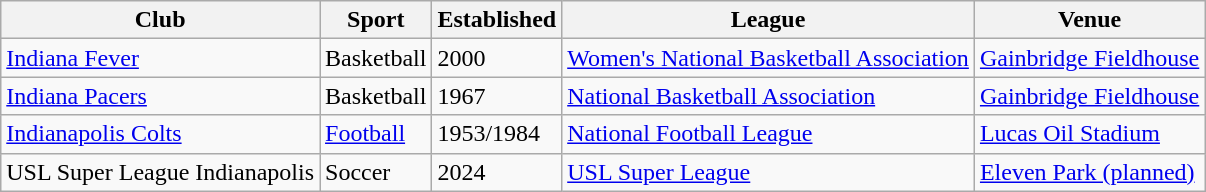<table class="wikitable sortable">
<tr>
<th>Club</th>
<th>Sport</th>
<th>Established</th>
<th>League</th>
<th>Venue</th>
</tr>
<tr>
<td><a href='#'>Indiana Fever</a></td>
<td>Basketball</td>
<td>2000</td>
<td><a href='#'>Women's National Basketball Association</a></td>
<td><a href='#'>Gainbridge Fieldhouse</a></td>
</tr>
<tr>
<td><a href='#'>Indiana Pacers</a></td>
<td>Basketball</td>
<td>1967</td>
<td><a href='#'>National Basketball Association</a></td>
<td><a href='#'>Gainbridge Fieldhouse</a></td>
</tr>
<tr>
<td><a href='#'>Indianapolis Colts</a></td>
<td><a href='#'>Football</a></td>
<td>1953/1984</td>
<td><a href='#'>National Football League</a></td>
<td><a href='#'>Lucas Oil Stadium</a></td>
</tr>
<tr>
<td>USL Super League Indianapolis</td>
<td>Soccer</td>
<td>2024</td>
<td><a href='#'>USL Super League</a></td>
<td><a href='#'>Eleven Park (planned)</a></td>
</tr>
</table>
